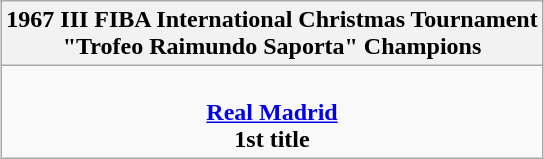<table class=wikitable style="text-align:center; margin:auto">
<tr>
<th>1967 III FIBA International Christmas Tournament<br>"Trofeo Raimundo Saporta" Champions</th>
</tr>
<tr>
<td><br><strong><a href='#'>Real Madrid</a></strong><br><strong>1st title</strong></td>
</tr>
</table>
